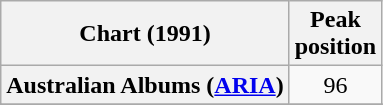<table class="wikitable sortable plainrowheaders" style="text-align:center">
<tr>
<th scope="col">Chart (1991)</th>
<th scope="col">Peak<br>position</th>
</tr>
<tr>
<th scope="row">Australian Albums (<a href='#'>ARIA</a>)</th>
<td>96</td>
</tr>
<tr>
</tr>
<tr>
</tr>
<tr>
</tr>
<tr>
</tr>
<tr>
</tr>
<tr>
</tr>
<tr>
</tr>
<tr>
</tr>
<tr>
</tr>
</table>
